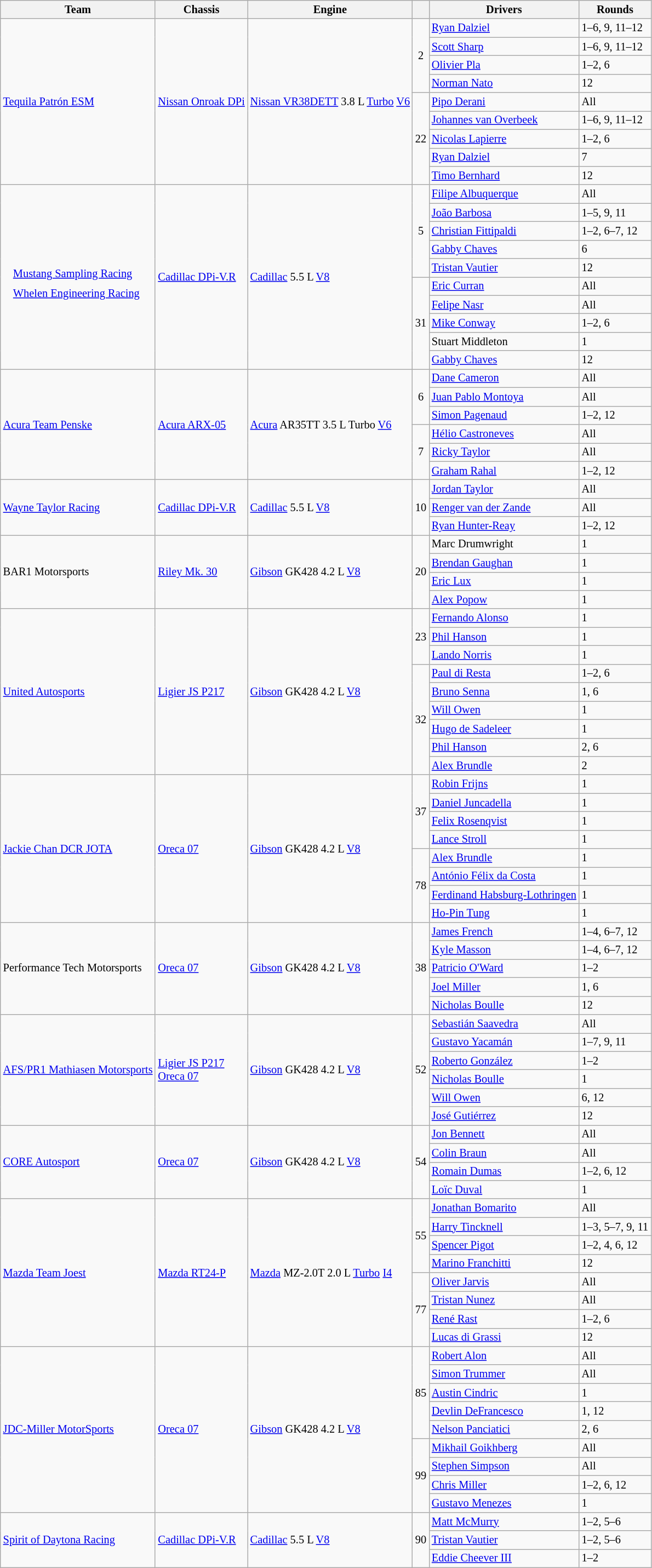<table class="wikitable" style="font-size: 85%">
<tr>
<th>Team</th>
<th>Chassis</th>
<th>Engine</th>
<th></th>
<th>Drivers</th>
<th>Rounds</th>
</tr>
<tr>
<td rowspan=9> <a href='#'>Tequila Patrón ESM</a></td>
<td rowspan=9><a href='#'>Nissan Onroak DPi</a></td>
<td rowspan=9><a href='#'>Nissan VR38DETT</a> 3.8 L <a href='#'>Turbo</a> <a href='#'>V6</a></td>
<td rowspan="4" align="center">2</td>
<td> <a href='#'>Ryan Dalziel</a></td>
<td>1–6, 9, 11–12</td>
</tr>
<tr>
<td> <a href='#'>Scott Sharp</a></td>
<td>1–6, 9, 11–12</td>
</tr>
<tr>
<td> <a href='#'>Olivier Pla</a></td>
<td>1–2, 6</td>
</tr>
<tr>
<td> <a href='#'>Norman Nato</a></td>
<td>12</td>
</tr>
<tr>
<td rowspan="5" align="center">22</td>
<td> <a href='#'>Pipo Derani</a></td>
<td>All</td>
</tr>
<tr>
<td> <a href='#'>Johannes van Overbeek</a></td>
<td>1–6, 9, 11–12</td>
</tr>
<tr>
<td> <a href='#'>Nicolas Lapierre</a></td>
<td>1–2, 6</td>
</tr>
<tr>
<td> <a href='#'>Ryan Dalziel</a></td>
<td>7</td>
</tr>
<tr>
<td> <a href='#'>Timo Bernhard</a></td>
<td>12</td>
</tr>
<tr>
<td rowspan=10><br><table style="float: left; border-top:transparent; border-right:transparent; border-bottom:transparent; border-left:transparent;">
<tr>
<td style=" border-top:transparent; border-right:transparent; border-bottom:transparent; border-left:transparent;" rowspan=7></td>
<td style=" border-top:transparent; border-right:transparent; border-bottom:transparent; border-left:transparent;"><a href='#'>Mustang Sampling Racing</a></td>
</tr>
<tr>
<td style=" border-top:transparent; border-right:transparent; border-bottom:transparent; border-left:transparent;"><a href='#'>Whelen Engineering Racing</a></td>
</tr>
</table>
</td>
<td rowspan=10><a href='#'>Cadillac DPi-V.R</a></td>
<td rowspan=10><a href='#'>Cadillac</a> 5.5 L <a href='#'>V8</a></td>
<td rowspan="5" align="center">5</td>
<td> <a href='#'>Filipe Albuquerque</a></td>
<td>All</td>
</tr>
<tr>
<td> <a href='#'>João Barbosa</a></td>
<td>1–5, 9, 11</td>
</tr>
<tr>
<td> <a href='#'>Christian Fittipaldi</a></td>
<td>1–2, 6–7, 12</td>
</tr>
<tr>
<td> <a href='#'>Gabby Chaves</a></td>
<td>6</td>
</tr>
<tr>
<td> <a href='#'>Tristan Vautier</a></td>
<td>12</td>
</tr>
<tr>
<td rowspan="5" align="center">31</td>
<td> <a href='#'>Eric Curran</a></td>
<td>All</td>
</tr>
<tr>
<td> <a href='#'>Felipe Nasr</a></td>
<td>All</td>
</tr>
<tr>
<td> <a href='#'>Mike Conway</a></td>
<td>1–2, 6</td>
</tr>
<tr>
<td> Stuart Middleton</td>
<td>1</td>
</tr>
<tr>
<td> <a href='#'>Gabby Chaves</a></td>
<td>12</td>
</tr>
<tr>
<td rowspan=6> <a href='#'>Acura Team Penske</a></td>
<td rowspan=6><a href='#'>Acura ARX-05</a></td>
<td rowspan=6><a href='#'>Acura</a> AR35TT 3.5 L Turbo <a href='#'>V6</a></td>
<td rowspan="3" align="center">6</td>
<td> <a href='#'>Dane Cameron</a></td>
<td>All</td>
</tr>
<tr>
<td> <a href='#'>Juan Pablo Montoya</a></td>
<td>All</td>
</tr>
<tr>
<td> <a href='#'>Simon Pagenaud</a></td>
<td>1–2, 12</td>
</tr>
<tr>
<td rowspan="3" align="center">7</td>
<td> <a href='#'>Hélio Castroneves</a></td>
<td>All</td>
</tr>
<tr>
<td> <a href='#'>Ricky Taylor</a></td>
<td>All</td>
</tr>
<tr>
<td> <a href='#'>Graham Rahal</a></td>
<td>1–2, 12</td>
</tr>
<tr>
<td rowspan=3> <a href='#'>Wayne Taylor Racing</a></td>
<td rowspan=3><a href='#'>Cadillac DPi-V.R</a></td>
<td rowspan=3><a href='#'>Cadillac</a> 5.5 L <a href='#'>V8</a></td>
<td rowspan="3" align="center">10</td>
<td> <a href='#'>Jordan Taylor</a></td>
<td>All</td>
</tr>
<tr>
<td> <a href='#'>Renger van der Zande</a></td>
<td>All</td>
</tr>
<tr>
<td> <a href='#'>Ryan Hunter-Reay</a></td>
<td>1–2, 12</td>
</tr>
<tr>
<td rowspan="4"> BAR1 Motorsports</td>
<td rowspan="4"><a href='#'>Riley Mk. 30</a></td>
<td rowspan="4"><a href='#'>Gibson</a> GK428 4.2 L <a href='#'>V8</a></td>
<td rowspan="4" align="center">20</td>
<td> Marc Drumwright</td>
<td>1</td>
</tr>
<tr>
<td> <a href='#'>Brendan Gaughan</a></td>
<td>1</td>
</tr>
<tr>
<td> <a href='#'>Eric Lux</a></td>
<td>1</td>
</tr>
<tr>
<td> <a href='#'>Alex Popow</a></td>
<td>1</td>
</tr>
<tr>
<td rowspan=9> <a href='#'>United Autosports</a></td>
<td rowspan=9><a href='#'>Ligier JS P217</a></td>
<td rowspan=9><a href='#'>Gibson</a> GK428 4.2 L <a href='#'>V8</a></td>
<td rowspan="3" align="center">23</td>
<td> <a href='#'>Fernando Alonso</a></td>
<td>1</td>
</tr>
<tr>
<td> <a href='#'>Phil Hanson</a></td>
<td>1</td>
</tr>
<tr>
<td> <a href='#'>Lando Norris</a></td>
<td>1</td>
</tr>
<tr>
<td rowspan="6" align="center">32</td>
<td> <a href='#'>Paul di Resta</a></td>
<td>1–2, 6</td>
</tr>
<tr>
<td> <a href='#'>Bruno Senna</a></td>
<td>1, 6</td>
</tr>
<tr>
<td> <a href='#'>Will Owen</a></td>
<td>1</td>
</tr>
<tr>
<td> <a href='#'>Hugo de Sadeleer</a></td>
<td>1</td>
</tr>
<tr>
<td> <a href='#'>Phil Hanson</a></td>
<td>2, 6</td>
</tr>
<tr>
<td> <a href='#'>Alex Brundle</a></td>
<td>2</td>
</tr>
<tr>
<td rowspan=8> <a href='#'>Jackie Chan DCR JOTA</a></td>
<td rowspan=8><a href='#'>Oreca 07</a></td>
<td rowspan=8><a href='#'>Gibson</a> GK428 4.2 L <a href='#'>V8</a></td>
<td rowspan="4" align="center">37</td>
<td> <a href='#'>Robin Frijns</a></td>
<td>1</td>
</tr>
<tr>
<td> <a href='#'>Daniel Juncadella</a></td>
<td>1</td>
</tr>
<tr>
<td> <a href='#'>Felix Rosenqvist</a></td>
<td>1</td>
</tr>
<tr>
<td> <a href='#'>Lance Stroll</a></td>
<td>1</td>
</tr>
<tr>
<td rowspan="4" align="center">78</td>
<td> <a href='#'>Alex Brundle</a></td>
<td>1</td>
</tr>
<tr>
<td> <a href='#'>António Félix da Costa</a></td>
<td>1</td>
</tr>
<tr>
<td> <a href='#'>Ferdinand Habsburg-Lothringen</a></td>
<td>1</td>
</tr>
<tr>
<td> <a href='#'>Ho-Pin Tung</a></td>
<td>1</td>
</tr>
<tr>
<td rowspan=5> Performance Tech Motorsports</td>
<td rowspan=5><a href='#'>Oreca 07</a></td>
<td rowspan=5><a href='#'>Gibson</a> GK428 4.2 L <a href='#'>V8</a></td>
<td rowspan="5" align="center">38</td>
<td> <a href='#'>James French</a></td>
<td>1–4, 6–7, 12</td>
</tr>
<tr>
<td> <a href='#'>Kyle Masson</a></td>
<td>1–4, 6–7, 12</td>
</tr>
<tr>
<td> <a href='#'>Patricio O'Ward</a></td>
<td>1–2</td>
</tr>
<tr>
<td> <a href='#'>Joel Miller</a></td>
<td>1, 6</td>
</tr>
<tr>
<td> <a href='#'>Nicholas Boulle</a></td>
<td>12</td>
</tr>
<tr>
<td rowspan=6> <a href='#'>AFS/PR1 Mathiasen Motorsports</a></td>
<td rowspan=6><a href='#'>Ligier JS P217</a><br><a href='#'>Oreca 07</a></td>
<td rowspan=6><a href='#'>Gibson</a> GK428 4.2 L <a href='#'>V8</a></td>
<td rowspan="6" align="center">52</td>
<td> <a href='#'>Sebastián Saavedra</a></td>
<td>All</td>
</tr>
<tr>
<td> <a href='#'>Gustavo Yacamán</a></td>
<td>1–7, 9, 11</td>
</tr>
<tr>
<td> <a href='#'>Roberto González</a></td>
<td>1–2</td>
</tr>
<tr>
<td> <a href='#'>Nicholas Boulle</a></td>
<td>1</td>
</tr>
<tr>
<td> <a href='#'>Will Owen</a></td>
<td>6, 12</td>
</tr>
<tr>
<td> <a href='#'>José Gutiérrez</a></td>
<td>12</td>
</tr>
<tr>
<td rowspan=4> <a href='#'>CORE Autosport</a></td>
<td rowspan=4><a href='#'>Oreca 07</a></td>
<td rowspan=4><a href='#'>Gibson</a> GK428 4.2 L <a href='#'>V8</a></td>
<td rowspan="4" align="center">54</td>
<td> <a href='#'>Jon Bennett</a></td>
<td>All</td>
</tr>
<tr>
<td> <a href='#'>Colin Braun</a></td>
<td>All</td>
</tr>
<tr>
<td> <a href='#'>Romain Dumas</a></td>
<td>1–2, 6, 12</td>
</tr>
<tr>
<td> <a href='#'>Loïc Duval</a></td>
<td>1</td>
</tr>
<tr>
<td rowspan=8> <a href='#'>Mazda Team Joest</a></td>
<td rowspan=8><a href='#'>Mazda RT24-P</a></td>
<td rowspan=8><a href='#'>Mazda</a> MZ-2.0T 2.0 L <a href='#'>Turbo</a> <a href='#'>I4</a></td>
<td rowspan="4" align="center">55</td>
<td> <a href='#'>Jonathan Bomarito</a></td>
<td>All</td>
</tr>
<tr>
<td> <a href='#'>Harry Tincknell</a></td>
<td>1–3, 5–7, 9, 11</td>
</tr>
<tr>
<td> <a href='#'>Spencer Pigot</a></td>
<td>1–2, 4, 6, 12</td>
</tr>
<tr>
<td> <a href='#'>Marino Franchitti</a></td>
<td>12</td>
</tr>
<tr>
<td rowspan="4" align="center">77</td>
<td> <a href='#'>Oliver Jarvis</a></td>
<td>All</td>
</tr>
<tr>
<td> <a href='#'>Tristan Nunez</a></td>
<td>All</td>
</tr>
<tr>
<td> <a href='#'>René Rast</a></td>
<td>1–2, 6</td>
</tr>
<tr>
<td> <a href='#'>Lucas di Grassi</a></td>
<td>12</td>
</tr>
<tr>
<td rowspan=9> <a href='#'>JDC-Miller MotorSports</a></td>
<td rowspan=9><a href='#'>Oreca 07</a></td>
<td rowspan=9><a href='#'>Gibson</a> GK428 4.2 L <a href='#'>V8</a></td>
<td rowspan="5" align="center">85</td>
<td> <a href='#'>Robert Alon</a></td>
<td>All</td>
</tr>
<tr>
<td> <a href='#'>Simon Trummer</a></td>
<td>All</td>
</tr>
<tr>
<td> <a href='#'>Austin Cindric</a></td>
<td>1</td>
</tr>
<tr>
<td> <a href='#'>Devlin DeFrancesco</a></td>
<td>1, 12</td>
</tr>
<tr>
<td> <a href='#'>Nelson Panciatici</a></td>
<td>2, 6</td>
</tr>
<tr>
<td rowspan="4" align="center">99</td>
<td> <a href='#'>Mikhail Goikhberg</a></td>
<td>All</td>
</tr>
<tr>
<td> <a href='#'>Stephen Simpson</a></td>
<td>All</td>
</tr>
<tr>
<td> <a href='#'>Chris Miller</a></td>
<td>1–2, 6, 12</td>
</tr>
<tr>
<td> <a href='#'>Gustavo Menezes</a></td>
<td>1</td>
</tr>
<tr>
<td rowspan=3> <a href='#'>Spirit of Daytona Racing</a></td>
<td rowspan=3><a href='#'>Cadillac DPi-V.R</a></td>
<td rowspan=3><a href='#'>Cadillac</a> 5.5 L <a href='#'>V8</a></td>
<td rowspan="3" align="center">90</td>
<td> <a href='#'>Matt McMurry</a></td>
<td>1–2, 5–6</td>
</tr>
<tr>
<td> <a href='#'>Tristan Vautier</a></td>
<td>1–2, 5–6</td>
</tr>
<tr>
<td> <a href='#'>Eddie Cheever III</a></td>
<td>1–2</td>
</tr>
</table>
